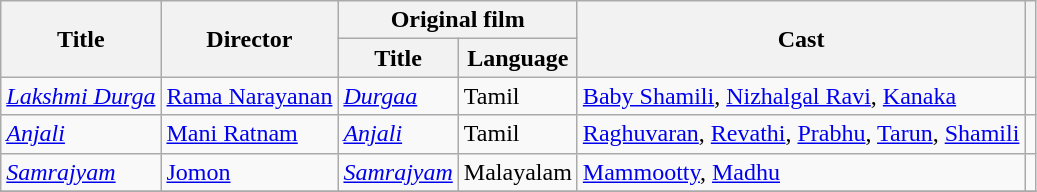<table class="wikitable sortable">
<tr>
<th scope="col" rowspan="2">Title</th>
<th scope="col" rowspan="2">Director</th>
<th scope="col" colspan="2">Original film</th>
<th scope="col" rowspan="2">Cast</th>
<th scope="col" rowspan="2" class="unsortable"></th>
</tr>
<tr>
<th scope="col">Title</th>
<th scope="col">Language</th>
</tr>
<tr>
<td><em><a href='#'>Lakshmi Durga</a></em></td>
<td><a href='#'>Rama Narayanan</a></td>
<td><em><a href='#'>Durgaa</a></em></td>
<td>Tamil</td>
<td><a href='#'>Baby Shamili</a>, <a href='#'>Nizhalgal Ravi</a>, <a href='#'>Kanaka</a></td>
<td></td>
</tr>
<tr>
<td><em><a href='#'>Anjali</a></em></td>
<td><a href='#'>Mani Ratnam</a></td>
<td><em><a href='#'>Anjali</a></em></td>
<td>Tamil</td>
<td><a href='#'>Raghuvaran</a>, <a href='#'>Revathi</a>, <a href='#'>Prabhu</a>, <a href='#'>Tarun</a>, <a href='#'>Shamili</a></td>
<td></td>
</tr>
<tr>
<td><em><a href='#'>Samrajyam</a></em></td>
<td><a href='#'>Jomon</a></td>
<td><em><a href='#'>Samrajyam</a></em></td>
<td>Malayalam</td>
<td><a href='#'>Mammootty</a>, <a href='#'>Madhu</a></td>
<td></td>
</tr>
<tr>
</tr>
</table>
